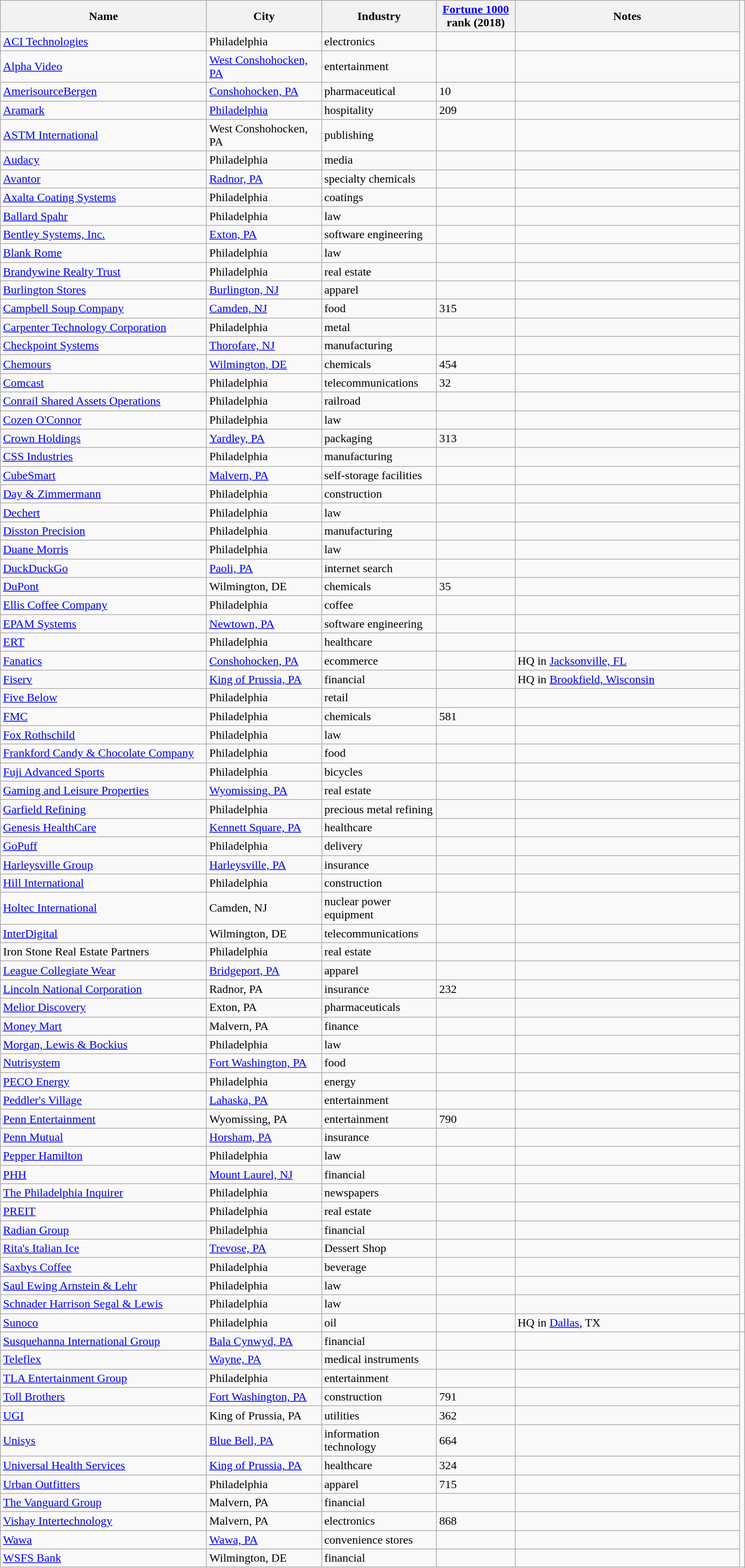<table class="wikitable sortable">
<tr>
<th style="width:275px;">Name</th>
<th style="width:150px;">City</th>
<th style="width:150px;">Industry</th>
<th style="width:100px;"><a href='#'>Fortune 1000</a><br>rank (2018)</th>
<th style="width:300px;" class="unsortable">Notes</th>
</tr>
<tr>
<td><a href='#'>ACI Technologies</a></td>
<td>Philadelphia</td>
<td>electronics</td>
<td></td>
<td></td>
</tr>
<tr>
<td><a href='#'>Alpha Video</a></td>
<td><a href='#'>West Conshohocken, PA</a></td>
<td>entertainment</td>
<td></td>
<td></td>
</tr>
<tr>
<td><a href='#'>AmerisourceBergen</a></td>
<td><a href='#'>Conshohocken, PA</a></td>
<td>pharmaceutical</td>
<td>10</td>
<td></td>
</tr>
<tr>
<td><a href='#'>Aramark</a></td>
<td><a href='#'>Philadelphia</a></td>
<td>hospitality</td>
<td>209</td>
<td></td>
</tr>
<tr>
<td><a href='#'>ASTM International</a></td>
<td>West Conshohocken, PA</td>
<td>publishing</td>
<td></td>
<td></td>
</tr>
<tr>
<td><a href='#'>Audacy</a></td>
<td>Philadelphia</td>
<td>media</td>
<td></td>
<td></td>
</tr>
<tr>
<td><a href='#'>Avantor</a></td>
<td><a href='#'>Radnor, PA</a></td>
<td>specialty chemicals</td>
<td></td>
<td></td>
</tr>
<tr>
<td><a href='#'>Axalta Coating Systems</a></td>
<td>Philadelphia</td>
<td>coatings</td>
<td></td>
<td></td>
</tr>
<tr>
<td><a href='#'>Ballard Spahr</a></td>
<td>Philadelphia</td>
<td>law</td>
<td></td>
<td></td>
</tr>
<tr>
<td><a href='#'>Bentley Systems, Inc.</a></td>
<td><a href='#'>Exton, PA</a></td>
<td>software engineering</td>
<td></td>
<td></td>
</tr>
<tr>
<td><a href='#'>Blank Rome</a></td>
<td>Philadelphia</td>
<td>law</td>
<td></td>
<td></td>
</tr>
<tr>
<td><a href='#'>Brandywine Realty Trust</a></td>
<td>Philadelphia</td>
<td>real estate</td>
<td></td>
<td></td>
</tr>
<tr>
<td><a href='#'>Burlington Stores</a></td>
<td><a href='#'>Burlington, NJ</a></td>
<td>apparel</td>
<td></td>
<td></td>
</tr>
<tr>
<td><a href='#'>Campbell Soup Company</a></td>
<td><a href='#'>Camden, NJ</a></td>
<td>food</td>
<td>315</td>
<td></td>
</tr>
<tr>
<td><a href='#'>Carpenter Technology Corporation</a></td>
<td>Philadelphia</td>
<td>metal</td>
<td></td>
<td></td>
</tr>
<tr>
<td><a href='#'>Checkpoint Systems</a></td>
<td><a href='#'>Thorofare, NJ</a></td>
<td>manufacturing</td>
<td></td>
<td></td>
</tr>
<tr>
<td><a href='#'>Chemours</a></td>
<td><a href='#'>Wilmington, DE</a></td>
<td>chemicals</td>
<td>454</td>
<td></td>
</tr>
<tr>
<td><a href='#'>Comcast</a></td>
<td>Philadelphia</td>
<td>telecommunications</td>
<td>32</td>
<td></td>
</tr>
<tr>
<td><a href='#'>Conrail Shared Assets Operations</a></td>
<td>Philadelphia</td>
<td>railroad</td>
<td></td>
<td></td>
</tr>
<tr>
<td><a href='#'>Cozen O'Connor</a></td>
<td>Philadelphia</td>
<td>law</td>
<td></td>
<td></td>
</tr>
<tr>
<td><a href='#'>Crown Holdings</a></td>
<td><a href='#'>Yardley, PA</a></td>
<td>packaging</td>
<td>313</td>
<td></td>
</tr>
<tr>
<td><a href='#'>CSS Industries</a></td>
<td>Philadelphia</td>
<td>manufacturing</td>
<td></td>
<td></td>
</tr>
<tr>
<td><a href='#'>CubeSmart</a></td>
<td><a href='#'>Malvern, PA</a></td>
<td>self-storage facilities</td>
<td></td>
<td></td>
</tr>
<tr>
<td><a href='#'>Day & Zimmermann</a></td>
<td>Philadelphia</td>
<td>construction</td>
<td></td>
<td></td>
</tr>
<tr>
<td><a href='#'>Dechert</a></td>
<td>Philadelphia</td>
<td>law</td>
<td></td>
<td></td>
</tr>
<tr>
<td><a href='#'>Disston Precision</a></td>
<td>Philadelphia</td>
<td>manufacturing</td>
<td></td>
<td></td>
</tr>
<tr>
<td><a href='#'>Duane Morris</a></td>
<td>Philadelphia</td>
<td>law</td>
<td></td>
<td></td>
</tr>
<tr>
<td><a href='#'>DuckDuckGo</a></td>
<td><a href='#'>Paoli, PA</a></td>
<td>internet search</td>
<td></td>
<td></td>
</tr>
<tr>
<td><a href='#'>DuPont</a></td>
<td>Wilmington, DE</td>
<td>chemicals</td>
<td>35</td>
<td></td>
</tr>
<tr>
<td><a href='#'>Ellis Coffee Company</a></td>
<td>Philadelphia</td>
<td>coffee</td>
<td></td>
<td></td>
</tr>
<tr>
<td><a href='#'>EPAM Systems</a></td>
<td><a href='#'>Newtown, PA</a></td>
<td>software engineering</td>
<td></td>
<td></td>
</tr>
<tr>
<td><a href='#'>ERT</a></td>
<td>Philadelphia</td>
<td>healthcare</td>
<td></td>
<td></td>
</tr>
<tr>
<td><a href='#'>Fanatics</a></td>
<td><a href='#'>Conshohocken, PA</a></td>
<td>ecommerce</td>
<td></td>
<td>HQ in <a href='#'>Jacksonville, FL</a></td>
</tr>
<tr>
<td><a href='#'>Fiserv</a></td>
<td><a href='#'>King of Prussia, PA</a></td>
<td>financial</td>
<td></td>
<td>HQ in <a href='#'>Brookfield, Wisconsin</a></td>
</tr>
<tr>
<td><a href='#'>Five Below</a></td>
<td>Philadelphia</td>
<td>retail</td>
<td></td>
<td></td>
</tr>
<tr>
<td><a href='#'>FMC</a></td>
<td>Philadelphia</td>
<td>chemicals</td>
<td>581</td>
<td></td>
</tr>
<tr>
<td><a href='#'>Fox Rothschild</a></td>
<td>Philadelphia</td>
<td>law</td>
<td></td>
<td></td>
</tr>
<tr>
<td><a href='#'>Frankford Candy & Chocolate Company</a></td>
<td>Philadelphia</td>
<td>food</td>
<td></td>
<td></td>
</tr>
<tr>
<td><a href='#'>Fuji Advanced Sports</a></td>
<td>Philadelphia</td>
<td>bicycles</td>
<td></td>
<td></td>
</tr>
<tr>
<td><a href='#'>Gaming and Leisure Properties</a></td>
<td><a href='#'>Wyomissing, PA</a></td>
<td>real estate</td>
<td></td>
<td></td>
</tr>
<tr>
<td><a href='#'>Garfield Refining</a></td>
<td>Philadelphia</td>
<td>precious metal refining</td>
<td></td>
<td></td>
</tr>
<tr>
<td><a href='#'>Genesis HealthCare</a></td>
<td><a href='#'>Kennett Square, PA</a></td>
<td>healthcare</td>
<td></td>
<td></td>
</tr>
<tr>
<td><a href='#'>GoPuff</a></td>
<td>Philadelphia</td>
<td>delivery</td>
<td></td>
<td></td>
</tr>
<tr>
<td><a href='#'>Harleysville Group</a></td>
<td><a href='#'>Harleysville, PA</a></td>
<td>insurance</td>
<td></td>
<td></td>
</tr>
<tr>
<td><a href='#'>Hill International</a></td>
<td>Philadelphia</td>
<td>construction</td>
<td></td>
<td></td>
</tr>
<tr>
<td><a href='#'>Holtec International</a></td>
<td>Camden, NJ</td>
<td>nuclear power equipment</td>
<td></td>
<td></td>
</tr>
<tr>
<td><a href='#'>InterDigital</a></td>
<td>Wilmington, DE</td>
<td>telecommunications</td>
<td></td>
<td></td>
</tr>
<tr>
<td>Iron Stone Real Estate Partners</td>
<td>Philadelphia</td>
<td>real estate</td>
<td></td>
<td></td>
</tr>
<tr>
<td><a href='#'>League Collegiate Wear</a></td>
<td><a href='#'>Bridgeport, PA</a></td>
<td>apparel</td>
<td></td>
<td></td>
</tr>
<tr>
<td><a href='#'>Lincoln National Corporation</a></td>
<td>Radnor, PA</td>
<td>insurance</td>
<td>232</td>
<td></td>
</tr>
<tr>
<td><a href='#'>Melior Discovery</a></td>
<td>Exton, PA</td>
<td>pharmaceuticals</td>
<td></td>
<td></td>
</tr>
<tr>
<td><a href='#'>Money Mart</a></td>
<td>Malvern, PA</td>
<td>finance</td>
<td></td>
<td></td>
</tr>
<tr>
<td><a href='#'>Morgan, Lewis & Bockius</a></td>
<td>Philadelphia</td>
<td>law</td>
<td></td>
<td></td>
</tr>
<tr>
<td><a href='#'>Nutrisystem</a></td>
<td><a href='#'>Fort Washington, PA</a></td>
<td>food</td>
<td></td>
<td></td>
</tr>
<tr>
<td><a href='#'>PECO Energy</a></td>
<td>Philadelphia</td>
<td>energy</td>
<td></td>
<td></td>
</tr>
<tr>
<td><a href='#'>Peddler's Village</a></td>
<td><a href='#'>Lahaska, PA</a></td>
<td>entertainment</td>
<td></td>
<td></td>
</tr>
<tr>
<td><a href='#'>Penn Entertainment</a></td>
<td>Wyomissing, PA</td>
<td>entertainment</td>
<td>790</td>
<td></td>
</tr>
<tr>
<td><a href='#'>Penn Mutual</a></td>
<td><a href='#'>Horsham, PA</a></td>
<td>insurance</td>
<td></td>
<td></td>
</tr>
<tr>
<td><a href='#'>Pepper Hamilton</a></td>
<td>Philadelphia</td>
<td>law</td>
<td></td>
<td></td>
</tr>
<tr>
<td><a href='#'>PHH</a></td>
<td><a href='#'>Mount Laurel, NJ</a></td>
<td>financial</td>
<td></td>
<td></td>
</tr>
<tr>
<td><a href='#'>The Philadelphia Inquirer</a></td>
<td>Philadelphia</td>
<td>newspapers</td>
<td></td>
<td></td>
</tr>
<tr>
<td><a href='#'>PREIT</a></td>
<td>Philadelphia</td>
<td>real estate</td>
<td></td>
<td></td>
</tr>
<tr>
<td><a href='#'>Radian Group</a></td>
<td>Philadelphia</td>
<td>financial</td>
<td></td>
<td></td>
</tr>
<tr>
<td><a href='#'>Rita's Italian Ice</a></td>
<td><a href='#'>Trevose, PA</a></td>
<td>Dessert Shop</td>
<td></td>
<td></td>
</tr>
<tr>
<td><a href='#'>Saxbys Coffee</a></td>
<td>Philadelphia</td>
<td>beverage</td>
<td></td>
<td></td>
</tr>
<tr>
<td><a href='#'>Saul Ewing Arnstein & Lehr</a></td>
<td>Philadelphia</td>
<td>law</td>
<td></td>
<td></td>
</tr>
<tr>
<td><a href='#'>Schnader Harrison Segal & Lewis</a></td>
<td>Philadelphia</td>
<td>law</td>
<td></td>
<td></td>
</tr>
<tr>
<td><a href='#'>Sunoco</a></td>
<td>Philadelphia</td>
<td>oil</td>
<td></td>
<td>HQ in <a href='#'>Dallas</a>, TX</td>
<td></td>
</tr>
<tr>
<td><a href='#'>Susquehanna International Group</a></td>
<td><a href='#'>Bala Cynwyd, PA</a></td>
<td>financial</td>
<td></td>
<td></td>
</tr>
<tr>
<td><a href='#'>Teleflex</a></td>
<td><a href='#'>Wayne, PA</a></td>
<td>medical instruments</td>
<td></td>
<td></td>
</tr>
<tr>
<td><a href='#'>TLA Entertainment Group</a></td>
<td>Philadelphia</td>
<td>entertainment</td>
<td></td>
<td></td>
</tr>
<tr>
<td><a href='#'>Toll Brothers</a></td>
<td><a href='#'>Fort Washington, PA</a></td>
<td>construction</td>
<td>791</td>
<td></td>
</tr>
<tr>
<td><a href='#'>UGI</a></td>
<td>King of Prussia, PA</td>
<td>utilities</td>
<td>362</td>
<td></td>
</tr>
<tr>
<td><a href='#'>Unisys</a></td>
<td><a href='#'>Blue Bell, PA</a></td>
<td>information technology</td>
<td>664</td>
<td></td>
</tr>
<tr>
<td><a href='#'>Universal Health Services</a></td>
<td><a href='#'>King of Prussia, PA</a></td>
<td>healthcare</td>
<td>324</td>
<td></td>
</tr>
<tr>
<td><a href='#'>Urban Outfitters</a></td>
<td>Philadelphia</td>
<td>apparel</td>
<td>715</td>
<td></td>
</tr>
<tr>
<td><a href='#'>The Vanguard Group</a></td>
<td>Malvern, PA</td>
<td>financial</td>
<td></td>
<td></td>
</tr>
<tr>
<td><a href='#'>Vishay Intertechnology</a></td>
<td>Malvern, PA</td>
<td>electronics</td>
<td>868</td>
<td></td>
</tr>
<tr>
<td><a href='#'>Wawa</a></td>
<td><a href='#'>Wawa, PA</a></td>
<td>convenience stores</td>
<td></td>
<td></td>
</tr>
<tr>
<td><a href='#'>WSFS Bank</a></td>
<td>Wilmington, DE</td>
<td>financial</td>
<td></td>
<td></td>
</tr>
<tr>
</tr>
</table>
